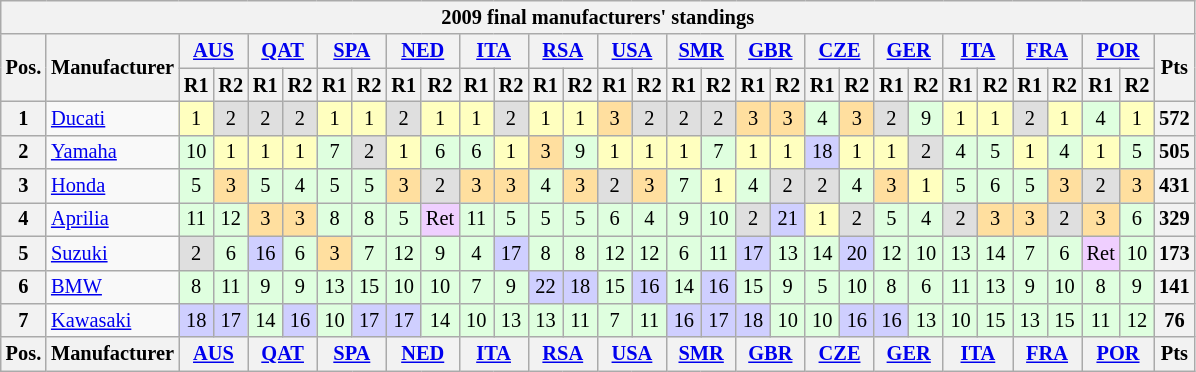<table class="wikitable" style="font-size: 85%; text-align: center">
<tr>
<th colspan=34>2009 final manufacturers' standings</th>
</tr>
<tr valign="top">
<th valign="middle" rowspan=2>Pos.</th>
<th valign="middle" rowspan=2>Manufacturer</th>
<th colspan=2><a href='#'>AUS</a><br></th>
<th colspan=2><a href='#'>QAT</a><br></th>
<th colspan=2><a href='#'>SPA</a><br></th>
<th colspan=2><a href='#'>NED</a><br></th>
<th colspan=2><a href='#'>ITA</a><br></th>
<th colspan=2><a href='#'>RSA</a><br></th>
<th colspan=2><a href='#'>USA</a><br></th>
<th colspan=2><a href='#'>SMR</a><br></th>
<th colspan=2><a href='#'>GBR</a><br></th>
<th colspan=2><a href='#'>CZE</a><br></th>
<th colspan=2><a href='#'>GER</a><br></th>
<th colspan=2><a href='#'>ITA</a><br></th>
<th colspan=2><a href='#'>FRA</a><br></th>
<th colspan=2><a href='#'>POR</a><br></th>
<th valign="middle" rowspan=2>Pts</th>
</tr>
<tr>
<th>R1</th>
<th>R2</th>
<th>R1</th>
<th>R2</th>
<th>R1</th>
<th>R2</th>
<th>R1</th>
<th>R2</th>
<th>R1</th>
<th>R2</th>
<th>R1</th>
<th>R2</th>
<th>R1</th>
<th>R2</th>
<th>R1</th>
<th>R2</th>
<th>R1</th>
<th>R2</th>
<th>R1</th>
<th>R2</th>
<th>R1</th>
<th>R2</th>
<th>R1</th>
<th>R2</th>
<th>R1</th>
<th>R2</th>
<th>R1</th>
<th>R2</th>
</tr>
<tr>
<th>1</th>
<td align="left"> <a href='#'>Ducati</a></td>
<td style="background:#ffffbf;">1</td>
<td style="background:#dfdfdf;">2</td>
<td style="background:#dfdfdf;">2</td>
<td style="background:#dfdfdf;">2</td>
<td style="background:#ffffbf;">1</td>
<td style="background:#ffffbf;">1</td>
<td style="background:#dfdfdf;">2</td>
<td style="background:#ffffbf;">1</td>
<td style="background:#ffffbf;">1</td>
<td style="background:#dfdfdf;">2</td>
<td style="background:#ffffbf;">1</td>
<td style="background:#ffffbf;">1</td>
<td style="background:#ffdf9f;">3</td>
<td style="background:#dfdfdf;">2</td>
<td style="background:#dfdfdf;">2</td>
<td style="background:#dfdfdf;">2</td>
<td style="background:#ffdf9f;">3</td>
<td style="background:#ffdf9f;">3</td>
<td style="background:#dfffdf;">4</td>
<td style="background:#ffdf9f;">3</td>
<td style="background:#dfdfdf;">2</td>
<td style="background:#dfffdf;">9</td>
<td style="background:#ffffbf;">1</td>
<td style="background:#ffffbf;">1</td>
<td style="background:#dfdfdf;">2</td>
<td style="background:#ffffbf;">1</td>
<td style="background:#dfffdf;">4</td>
<td style="background:#ffffbf;">1</td>
<th>572</th>
</tr>
<tr>
<th>2</th>
<td align="left"> <a href='#'>Yamaha</a></td>
<td style="background:#dfffdf;">10</td>
<td style="background:#ffffbf;">1</td>
<td style="background:#ffffbf;">1</td>
<td style="background:#ffffbf;">1</td>
<td style="background:#dfffdf;">7</td>
<td style="background:#dfdfdf;">2</td>
<td style="background:#ffffbf;">1</td>
<td style="background:#dfffdf;">6</td>
<td style="background:#dfffdf;">6</td>
<td style="background:#ffffbf;">1</td>
<td style="background:#ffdf9f;">3</td>
<td style="background:#dfffdf;">9</td>
<td style="background:#ffffbf;">1</td>
<td style="background:#ffffbf;">1</td>
<td style="background:#ffffbf;">1</td>
<td style="background:#dfffdf;">7</td>
<td style="background:#ffffbf;">1</td>
<td style="background:#ffffbf;">1</td>
<td style="background:#cfcfff;">18</td>
<td style="background:#ffffbf;">1</td>
<td style="background:#ffffbf;">1</td>
<td style="background:#dfdfdf;">2</td>
<td style="background:#dfffdf;">4</td>
<td style="background:#dfffdf;">5</td>
<td style="background:#ffffbf;">1</td>
<td style="background:#dfffdf;">4</td>
<td style="background:#ffffbf;">1</td>
<td style="background:#dfffdf;">5</td>
<th>505</th>
</tr>
<tr>
<th>3</th>
<td align="left"> <a href='#'>Honda</a></td>
<td style="background:#dfffdf;">5</td>
<td style="background:#ffdf9f;">3</td>
<td style="background:#dfffdf;">5</td>
<td style="background:#dfffdf;">4</td>
<td style="background:#dfffdf;">5</td>
<td style="background:#dfffdf;">5</td>
<td style="background:#ffdf9f;">3</td>
<td style="background:#dfdfdf;">2</td>
<td style="background:#ffdf9f;">3</td>
<td style="background:#ffdf9f;">3</td>
<td style="background:#dfffdf;">4</td>
<td style="background:#ffdf9f;">3</td>
<td style="background:#dfdfdf;">2</td>
<td style="background:#ffdf9f;">3</td>
<td style="background:#dfffdf;">7</td>
<td style="background:#ffffbf;">1</td>
<td style="background:#dfffdf;">4</td>
<td style="background:#dfdfdf;">2</td>
<td style="background:#dfdfdf;">2</td>
<td style="background:#dfffdf;">4</td>
<td style="background:#ffdf9f;">3</td>
<td style="background:#ffffbf;">1</td>
<td style="background:#dfffdf;">5</td>
<td style="background:#dfffdf;">6</td>
<td style="background:#dfffdf;">5</td>
<td style="background:#ffdf9f;">3</td>
<td style="background:#dfdfdf;">2</td>
<td style="background:#ffdf9f;">3</td>
<th>431</th>
</tr>
<tr>
<th>4</th>
<td align="left"> <a href='#'>Aprilia</a></td>
<td style="background:#dfffdf;">11</td>
<td style="background:#dfffdf;">12</td>
<td style="background:#ffdf9f;">3</td>
<td style="background:#ffdf9f;">3</td>
<td style="background:#dfffdf;">8</td>
<td style="background:#dfffdf;">8</td>
<td style="background:#dfffdf;">5</td>
<td style="background:#efcfff;">Ret</td>
<td style="background:#dfffdf;">11</td>
<td style="background:#dfffdf;">5</td>
<td style="background:#dfffdf;">5</td>
<td style="background:#dfffdf;">5</td>
<td style="background:#dfffdf;">6</td>
<td style="background:#dfffdf;">4</td>
<td style="background:#dfffdf;">9</td>
<td style="background:#dfffdf;">10</td>
<td style="background:#dfdfdf;">2</td>
<td style="background:#cfcfff;">21</td>
<td style="background:#ffffbf;">1</td>
<td style="background:#dfdfdf;">2</td>
<td style="background:#dfffdf;">5</td>
<td style="background:#dfffdf;">4</td>
<td style="background:#dfdfdf;">2</td>
<td style="background:#ffdf9f;">3</td>
<td style="background:#ffdf9f;">3</td>
<td style="background:#dfdfdf;">2</td>
<td style="background:#ffdf9f;">3</td>
<td style="background:#dfffdf;">6</td>
<th>329</th>
</tr>
<tr>
<th>5</th>
<td align="left"> <a href='#'>Suzuki</a></td>
<td style="background:#dfdfdf;">2</td>
<td style="background:#dfffdf;">6</td>
<td style="background:#cfcfff;">16</td>
<td style="background:#dfffdf;">6</td>
<td style="background:#ffdf9f;">3</td>
<td style="background:#dfffdf;">7</td>
<td style="background:#dfffdf;">12</td>
<td style="background:#dfffdf;">9</td>
<td style="background:#dfffdf;">4</td>
<td style="background:#cfcfff;">17</td>
<td style="background:#dfffdf;">8</td>
<td style="background:#dfffdf;">8</td>
<td style="background:#dfffdf;">12</td>
<td style="background:#dfffdf;">12</td>
<td style="background:#dfffdf;">6</td>
<td style="background:#dfffdf;">11</td>
<td style="background:#cfcfff;">17</td>
<td style="background:#dfffdf;">13</td>
<td style="background:#dfffdf;">14</td>
<td style="background:#cfcfff;">20</td>
<td style="background:#dfffdf;">12</td>
<td style="background:#dfffdf;">10</td>
<td style="background:#dfffdf;">13</td>
<td style="background:#dfffdf;">14</td>
<td style="background:#dfffdf;">7</td>
<td style="background:#dfffdf;">6</td>
<td style="background:#efcfff;">Ret</td>
<td style="background:#dfffdf;">10</td>
<th>173</th>
</tr>
<tr>
<th>6</th>
<td align="left"> <a href='#'>BMW</a></td>
<td style="background:#dfffdf;">8</td>
<td style="background:#dfffdf;">11</td>
<td style="background:#dfffdf;">9</td>
<td style="background:#dfffdf;">9</td>
<td style="background:#dfffdf;">13</td>
<td style="background:#dfffdf;">15</td>
<td style="background:#dfffdf;">10</td>
<td style="background:#dfffdf;">10</td>
<td style="background:#dfffdf;">7</td>
<td style="background:#dfffdf;">9</td>
<td style="background:#cfcfff;">22</td>
<td style="background:#cfcfff;">18</td>
<td style="background:#dfffdf;">15</td>
<td style="background:#cfcfff;">16</td>
<td style="background:#dfffdf;">14</td>
<td style="background:#cfcfff;">16</td>
<td style="background:#dfffdf;">15</td>
<td style="background:#dfffdf;">9</td>
<td style="background:#dfffdf;">5</td>
<td style="background:#dfffdf;">10</td>
<td style="background:#dfffdf;">8</td>
<td style="background:#dfffdf;">6</td>
<td style="background:#dfffdf;">11</td>
<td style="background:#dfffdf;">13</td>
<td style="background:#dfffdf;">9</td>
<td style="background:#dfffdf;">10</td>
<td style="background:#dfffdf;">8</td>
<td style="background:#dfffdf;">9</td>
<th>141</th>
</tr>
<tr>
<th>7</th>
<td align="left"> <a href='#'>Kawasaki</a></td>
<td style="background:#cfcfff;">18</td>
<td style="background:#cfcfff;">17</td>
<td style="background:#dfffdf;">14</td>
<td style="background:#cfcfff;">16</td>
<td style="background:#dfffdf;">10</td>
<td style="background:#cfcfff;">17</td>
<td style="background:#cfcfff;">17</td>
<td style="background:#dfffdf;">14</td>
<td style="background:#dfffdf;">10</td>
<td style="background:#dfffdf;">13</td>
<td style="background:#dfffdf;">13</td>
<td style="background:#dfffdf;">11</td>
<td style="background:#dfffdf;">7</td>
<td style="background:#dfffdf;">11</td>
<td style="background:#cfcfff;">16</td>
<td style="background:#cfcfff;">17</td>
<td style="background:#cfcfff;">18</td>
<td style="background:#dfffdf;">10</td>
<td style="background:#dfffdf;">10</td>
<td style="background:#cfcfff;">16</td>
<td style="background:#cfcfff;">16</td>
<td style="background:#dfffdf;">13</td>
<td style="background:#dfffdf;">10</td>
<td style="background:#dfffdf;">15</td>
<td style="background:#dfffdf;">13</td>
<td style="background:#dfffdf;">15</td>
<td style="background:#dfffdf;">11</td>
<td style="background:#dfffdf;">12</td>
<th>76</th>
</tr>
<tr valign="top">
<th valign="middle" rowspan=2>Pos.</th>
<th valign="middle" rowspan=2>Manufacturer</th>
<th colspan=2><a href='#'>AUS</a><br></th>
<th colspan=2><a href='#'>QAT</a><br></th>
<th colspan=2><a href='#'>SPA</a><br></th>
<th colspan=2><a href='#'>NED</a><br></th>
<th colspan=2><a href='#'>ITA</a><br></th>
<th colspan=2><a href='#'>RSA</a><br></th>
<th colspan=2><a href='#'>USA</a><br></th>
<th colspan=2><a href='#'>SMR</a><br></th>
<th colspan=2><a href='#'>GBR</a><br></th>
<th colspan=2><a href='#'>CZE</a><br></th>
<th colspan=2><a href='#'>GER</a><br></th>
<th colspan=2><a href='#'>ITA</a><br></th>
<th colspan=2><a href='#'>FRA</a><br></th>
<th colspan=2><a href='#'>POR</a><br></th>
<th valign="middle" rowspan=2>Pts</th>
</tr>
</table>
